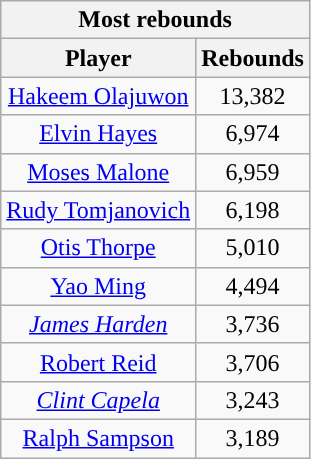<table class="wikitable sortable" style="text-align:center">
<tr>
<th colspan="2" style="text-align:center; ">Most rebounds</th>
</tr>
<tr>
<th style="text-align:center; ">Player</th>
<th style="text-align:center; ">Rebounds</th>
</tr>
<tr>
<td><a href='#'>Hakeem Olajuwon</a></td>
<td>13,382</td>
</tr>
<tr>
<td><a href='#'>Elvin Hayes</a></td>
<td>6,974</td>
</tr>
<tr>
<td><a href='#'>Moses Malone</a></td>
<td>6,959</td>
</tr>
<tr>
<td><a href='#'>Rudy Tomjanovich</a></td>
<td>6,198</td>
</tr>
<tr>
<td><a href='#'>Otis Thorpe</a></td>
<td>5,010</td>
</tr>
<tr>
<td><a href='#'>Yao Ming</a></td>
<td>4,494</td>
</tr>
<tr>
<td><em><a href='#'>James Harden</a></em></td>
<td>3,736</td>
</tr>
<tr>
<td><a href='#'>Robert Reid</a></td>
<td>3,706</td>
</tr>
<tr>
<td><em><a href='#'>Clint Capela</a></em></td>
<td>3,243</td>
</tr>
<tr>
<td><a href='#'>Ralph Sampson</a></td>
<td>3,189</td>
</tr>
</table>
